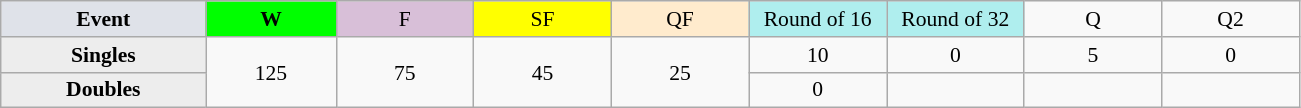<table class=wikitable style=font-size:90%;text-align:center>
<tr>
<td style="width:130px; background:#dfe2e9;"><strong>Event</strong></td>
<td style="width:80px; background:lime;"><strong>W</strong></td>
<td style="width:85px; background:thistle;">F</td>
<td style="width:85px; background:#ff0;">SF</td>
<td style="width:85px; background:#ffebcd;">QF</td>
<td style="width:85px; background:#afeeee;">Round of 16</td>
<td style="width:85px; background:#afeeee;">Round of 32</td>
<td width=85>Q</td>
<td width=85>Q2</td>
</tr>
<tr>
<th style="background:#ededed;">Singles</th>
<td rowspan=2>125</td>
<td rowspan=2>75</td>
<td rowspan=2>45</td>
<td rowspan=2>25</td>
<td>10</td>
<td>0</td>
<td>5</td>
<td>0</td>
</tr>
<tr>
<th style="background:#ededed;">Doubles</th>
<td>0</td>
<td></td>
<td></td>
<td></td>
</tr>
</table>
